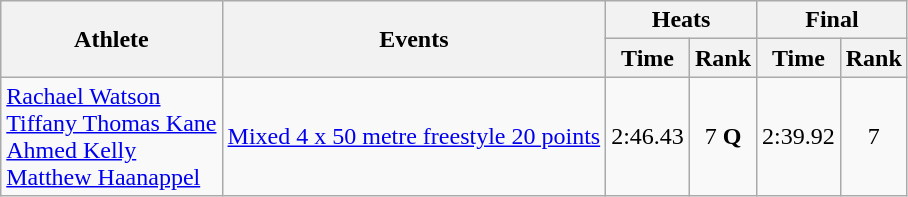<table class=wikitable>
<tr>
<th rowspan="2">Athlete</th>
<th rowspan="2">Events</th>
<th colspan="2">Heats</th>
<th colspan="2">Final</th>
</tr>
<tr>
<th>Time</th>
<th>Rank</th>
<th>Time</th>
<th>Rank</th>
</tr>
<tr>
<td><a href='#'>Rachael Watson</a> <br> <a href='#'>Tiffany Thomas Kane</a> <br> <a href='#'>Ahmed Kelly</a> <br> <a href='#'>Matthew Haanappel</a></td>
<td><a href='#'>Mixed 4 x 50 metre freestyle 20 points</a></td>
<td align="center">2:46.43</td>
<td align="center">7 <strong>Q</strong></td>
<td align="center">2:39.92</td>
<td align="center">7</td>
</tr>
</table>
